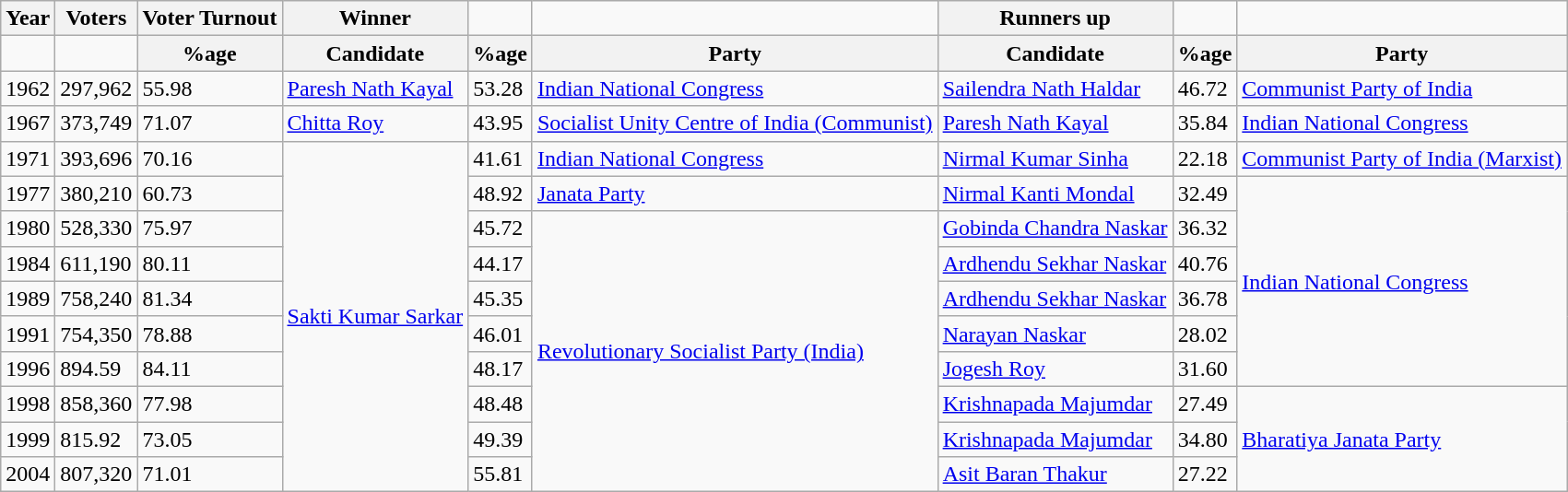<table class="wikitable sortable">
<tr>
<th>Year</th>
<th>Voters</th>
<th>Voter Turnout</th>
<th>Winner</th>
<td></td>
<td></td>
<th>Runners up</th>
<td></td>
<td></td>
</tr>
<tr>
<td></td>
<td></td>
<th>%age</th>
<th>Candidate</th>
<th>%age</th>
<th>Party</th>
<th>Candidate</th>
<th>%age</th>
<th>Party</th>
</tr>
<tr>
<td>1962</td>
<td>297,962</td>
<td>55.98</td>
<td><a href='#'>Paresh Nath Kayal</a></td>
<td>53.28</td>
<td><a href='#'>Indian National Congress</a></td>
<td><a href='#'>Sailendra Nath Haldar</a></td>
<td>46.72</td>
<td><a href='#'>Communist Party of India</a></td>
</tr>
<tr>
<td>1967</td>
<td>373,749</td>
<td>71.07</td>
<td><a href='#'>Chitta Roy</a></td>
<td>43.95</td>
<td><a href='#'>Socialist Unity Centre of India (Communist)</a></td>
<td><a href='#'>Paresh Nath Kayal</a></td>
<td>35.84</td>
<td><a href='#'>Indian National Congress</a></td>
</tr>
<tr>
<td>1971</td>
<td>393,696</td>
<td>70.16</td>
<td rowspan="10"><a href='#'>Sakti Kumar Sarkar</a></td>
<td>41.61</td>
<td><a href='#'>Indian National Congress</a></td>
<td><a href='#'>Nirmal Kumar Sinha</a></td>
<td>22.18</td>
<td><a href='#'>Communist Party of India (Marxist)</a></td>
</tr>
<tr>
<td>1977</td>
<td>380,210</td>
<td>60.73</td>
<td>48.92</td>
<td><a href='#'>Janata Party </a></td>
<td><a href='#'>Nirmal Kanti Mondal</a></td>
<td>32.49</td>
<td rowspan="6"><a href='#'>Indian National Congress</a></td>
</tr>
<tr>
<td>1980</td>
<td>528,330</td>
<td>75.97</td>
<td>45.72</td>
<td rowspan="8"><a href='#'>Revolutionary Socialist Party (India)</a></td>
<td><a href='#'>Gobinda Chandra Naskar</a></td>
<td>36.32</td>
</tr>
<tr>
<td>1984</td>
<td>611,190</td>
<td>80.11</td>
<td>44.17</td>
<td><a href='#'>Ardhendu Sekhar Naskar</a></td>
<td>40.76</td>
</tr>
<tr>
<td>1989</td>
<td>758,240</td>
<td>81.34</td>
<td>45.35</td>
<td><a href='#'>Ardhendu Sekhar Naskar</a></td>
<td>36.78</td>
</tr>
<tr>
<td>1991</td>
<td>754,350</td>
<td>78.88</td>
<td>46.01</td>
<td><a href='#'>Narayan Naskar</a></td>
<td>28.02</td>
</tr>
<tr>
<td>1996</td>
<td>894.59</td>
<td>84.11</td>
<td>48.17</td>
<td><a href='#'>Jogesh Roy</a></td>
<td>31.60</td>
</tr>
<tr>
<td>1998</td>
<td>858,360</td>
<td>77.98</td>
<td>48.48</td>
<td><a href='#'>Krishnapada Majumdar</a></td>
<td>27.49</td>
<td rowspan="3"><a href='#'>Bharatiya Janata Party</a></td>
</tr>
<tr>
<td>1999</td>
<td>815.92</td>
<td>73.05</td>
<td>49.39</td>
<td><a href='#'>Krishnapada Majumdar</a></td>
<td>34.80</td>
</tr>
<tr>
<td>2004</td>
<td>807,320</td>
<td>71.01</td>
<td>55.81</td>
<td><a href='#'>Asit Baran Thakur</a></td>
<td>27.22</td>
</tr>
</table>
